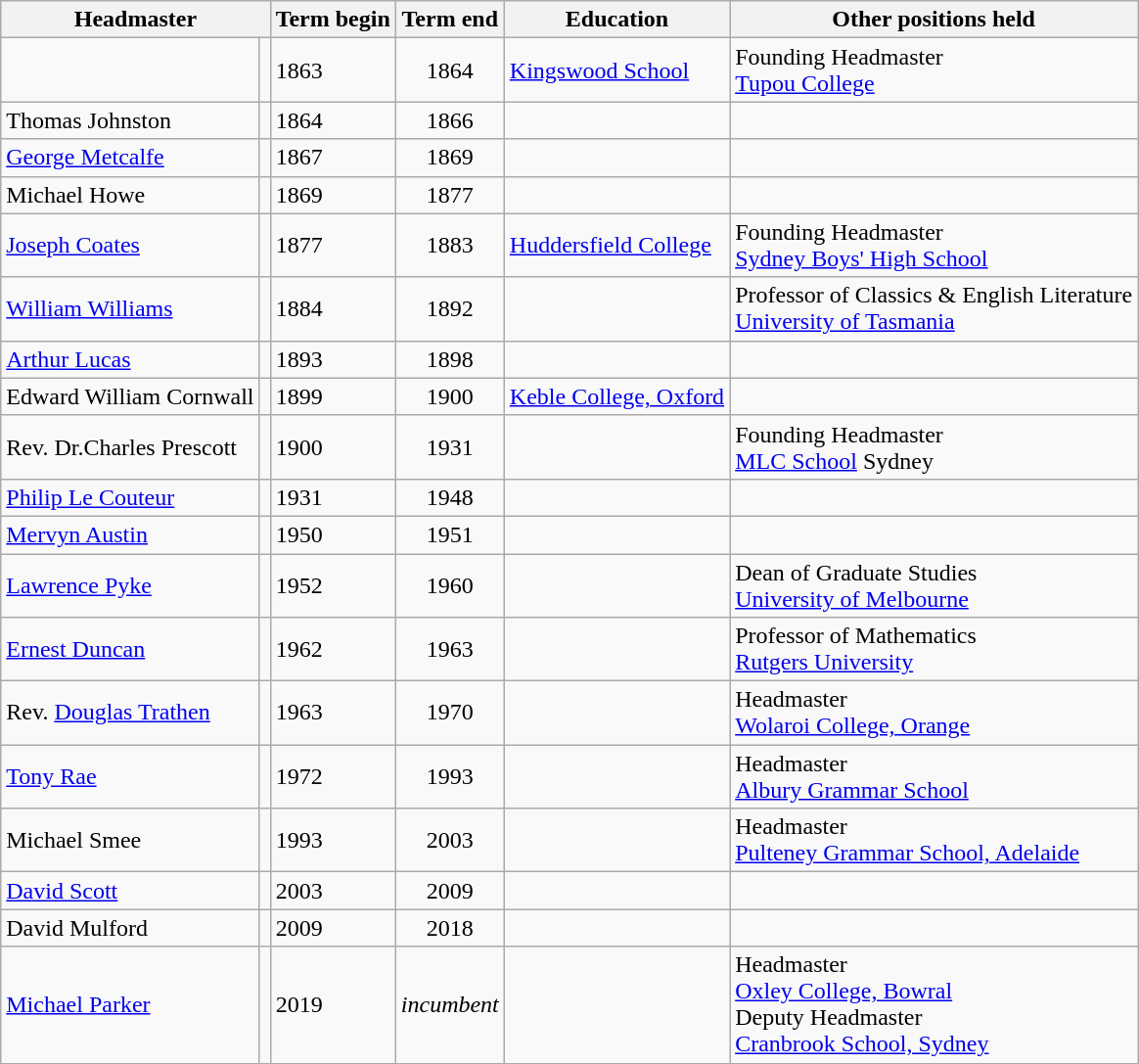<table class="wikitable sortable">
<tr>
<th colspan=2>Headmaster</th>
<th>Term begin</th>
<th>Term end</th>
<th>Education</th>
<th>Other positions held</th>
</tr>
<tr>
<td></td>
<td></td>
<td>1863</td>
<td align=center>1864</td>
<td><a href='#'>Kingswood School</a></td>
<td>Founding Headmaster<br><a href='#'>Tupou College</a></td>
</tr>
<tr>
<td>Thomas Johnston</td>
<td><br></td>
<td>1864</td>
<td align=center>1866</td>
<td></td>
<td></td>
</tr>
<tr>
<td><a href='#'>George Metcalfe</a></td>
<td></td>
<td>1867</td>
<td align=center>1869</td>
<td></td>
<td></td>
</tr>
<tr>
<td>Michael Howe</td>
<td><br></td>
<td>1869</td>
<td align=center>1877</td>
<td></td>
<td></td>
</tr>
<tr>
<td><a href='#'>Joseph Coates</a></td>
<td><br></td>
<td>1877</td>
<td align=center>1883</td>
<td><a href='#'>Huddersfield College</a></td>
<td>Founding Headmaster<br><a href='#'>Sydney Boys' High School</a></td>
</tr>
<tr>
<td><a href='#'>William Williams</a></td>
<td><br></td>
<td>1884</td>
<td align=center>1892</td>
<td></td>
<td>Professor of Classics & English Literature<br><a href='#'>University of Tasmania</a></td>
</tr>
<tr>
<td><a href='#'>Arthur Lucas</a></td>
<td><br></td>
<td>1893</td>
<td align=center>1898</td>
<td></td>
<td></td>
</tr>
<tr>
<td>Edward William Cornwall</td>
<td></td>
<td>1899</td>
<td align=center>1900</td>
<td><a href='#'>Keble College, Oxford</a></td>
<td></td>
</tr>
<tr>
<td>Rev. Dr.Charles Prescott</td>
<td><br></td>
<td>1900</td>
<td align=center>1931</td>
<td></td>
<td>Founding Headmaster<br><a href='#'>MLC School</a> Sydney</td>
</tr>
<tr>
<td><a href='#'>Philip Le Couteur</a></td>
<td><br></td>
<td>1931</td>
<td align=center>1948</td>
<td></td>
<td></td>
</tr>
<tr>
<td><a href='#'>Mervyn Austin</a>  </td>
<td><br></td>
<td>1950</td>
<td align=center>1951</td>
<td></td>
<td></td>
</tr>
<tr>
<td><a href='#'>Lawrence Pyke</a></td>
<td><br></td>
<td>1952</td>
<td align=center>1960</td>
<td></td>
<td>Dean of Graduate Studies<br><a href='#'>University of Melbourne</a></td>
</tr>
<tr>
<td><a href='#'>Ernest Duncan</a></td>
<td><br></td>
<td>1962</td>
<td align=center>1963</td>
<td></td>
<td>Professor of Mathematics<br><a href='#'>Rutgers University</a></td>
</tr>
<tr>
<td>Rev. <a href='#'>Douglas Trathen</a></td>
<td><br></td>
<td>1963</td>
<td align=center>1970</td>
<td></td>
<td>Headmaster<br><a href='#'>Wolaroi College, Orange</a></td>
</tr>
<tr>
<td><a href='#'>Tony Rae</a>  </td>
<td><br></td>
<td>1972</td>
<td align=center>1993</td>
<td></td>
<td>Headmaster<br><a href='#'>Albury Grammar School</a></td>
</tr>
<tr>
<td>Michael Smee </td>
<td><br></td>
<td>1993</td>
<td align=center>2003</td>
<td></td>
<td>Headmaster<br><a href='#'>Pulteney Grammar School, Adelaide</a></td>
</tr>
<tr>
<td><a href='#'>David Scott</a></td>
<td><br></td>
<td>2003</td>
<td align=center>2009</td>
<td></td>
<td></td>
</tr>
<tr>
<td>David Mulford</td>
<td><br></td>
<td>2009</td>
<td align=center>2018</td>
<td></td>
<td></td>
</tr>
<tr>
<td><a href='#'>Michael Parker</a></td>
<td><br></td>
<td>2019</td>
<td align=center><em>incumbent</em></td>
<td align=right></td>
<td>Headmaster<br><a href='#'>Oxley College, Bowral</a><br> Deputy Headmaster<br><a href='#'>Cranbrook School, Sydney</a></td>
</tr>
</table>
